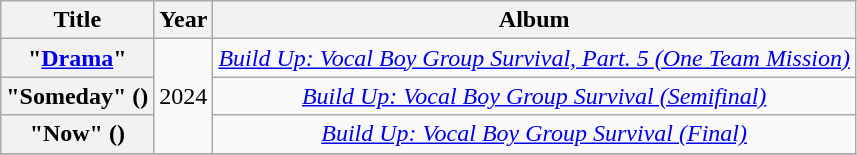<table class="wikitable plainrowheaders" style="text-align:center">
<tr>
<th scope="col">Title</th>
<th scope="col">Year</th>
<th scope="col">Album</th>
</tr>
<tr>
<th scope="row">"<a href='#'>Drama</a>" </th>
<td rowspan="3">2024</td>
<td><em><a href='#'>Build Up: Vocal Boy Group Survival, Part. 5 (One Team Mission)</a></em></td>
</tr>
<tr>
<th scope="row">"Someday" ()</th>
<td><em><a href='#'>Build Up: Vocal Boy Group Survival (Semifinal)</a></em></td>
</tr>
<tr>
<th scope="row">"Now" ()</th>
<td><em><a href='#'>Build Up: Vocal Boy Group Survival (Final)</a></em></td>
</tr>
<tr>
</tr>
</table>
